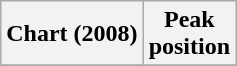<table class="wikitable plainrowheaders">
<tr>
<th scope="col">Chart (2008)</th>
<th scope="col">Peak<br>position</th>
</tr>
<tr>
</tr>
</table>
